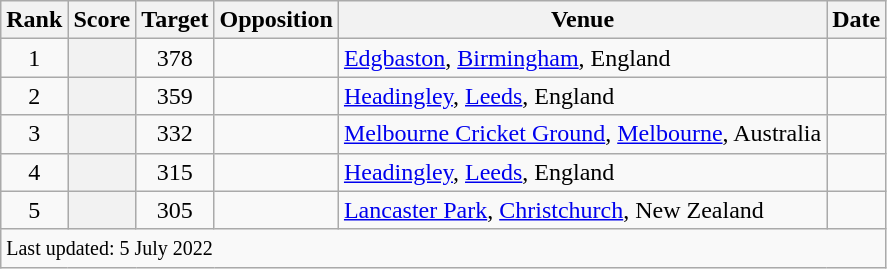<table class="wikitable plainrowheaders sortable">
<tr>
<th scope=col>Rank</th>
<th scope=col>Score</th>
<th scope=col>Target</th>
<th scope=col>Opposition</th>
<th scope=col>Venue</th>
<th scope=col>Date</th>
</tr>
<tr>
<td align=center>1</td>
<th scope=row style=text-align:center;></th>
<td align=center>378</td>
<td></td>
<td><a href='#'>Edgbaston</a>, <a href='#'>Birmingham</a>, England</td>
<td><a href='#'></a></td>
</tr>
<tr>
<td align=center>2</td>
<th scope=row style=text-align:center;></th>
<td align=center>359</td>
<td></td>
<td><a href='#'>Headingley</a>, <a href='#'>Leeds</a>, England</td>
<td><a href='#'></a></td>
</tr>
<tr>
<td align=center>3</td>
<th scope=row style=text-align:center;></th>
<td align=center>332</td>
<td></td>
<td><a href='#'>Melbourne Cricket Ground</a>, <a href='#'>Melbourne</a>, Australia</td>
<td><a href='#'></a></td>
</tr>
<tr>
<td align=center>4</td>
<th scope=row style=text-align:center;></th>
<td align=center>315</td>
<td></td>
<td><a href='#'>Headingley</a>, <a href='#'>Leeds</a>, England</td>
<td><a href='#'></a></td>
</tr>
<tr>
<td align=center>5</td>
<th scope=row style=text-align:center;></th>
<td align=center>305</td>
<td></td>
<td><a href='#'>Lancaster Park</a>, <a href='#'>Christchurch</a>, New Zealand</td>
<td><a href='#'></a></td>
</tr>
<tr class=sortbottom>
<td colspan=6><small>Last updated: 5 July 2022</small></td>
</tr>
</table>
